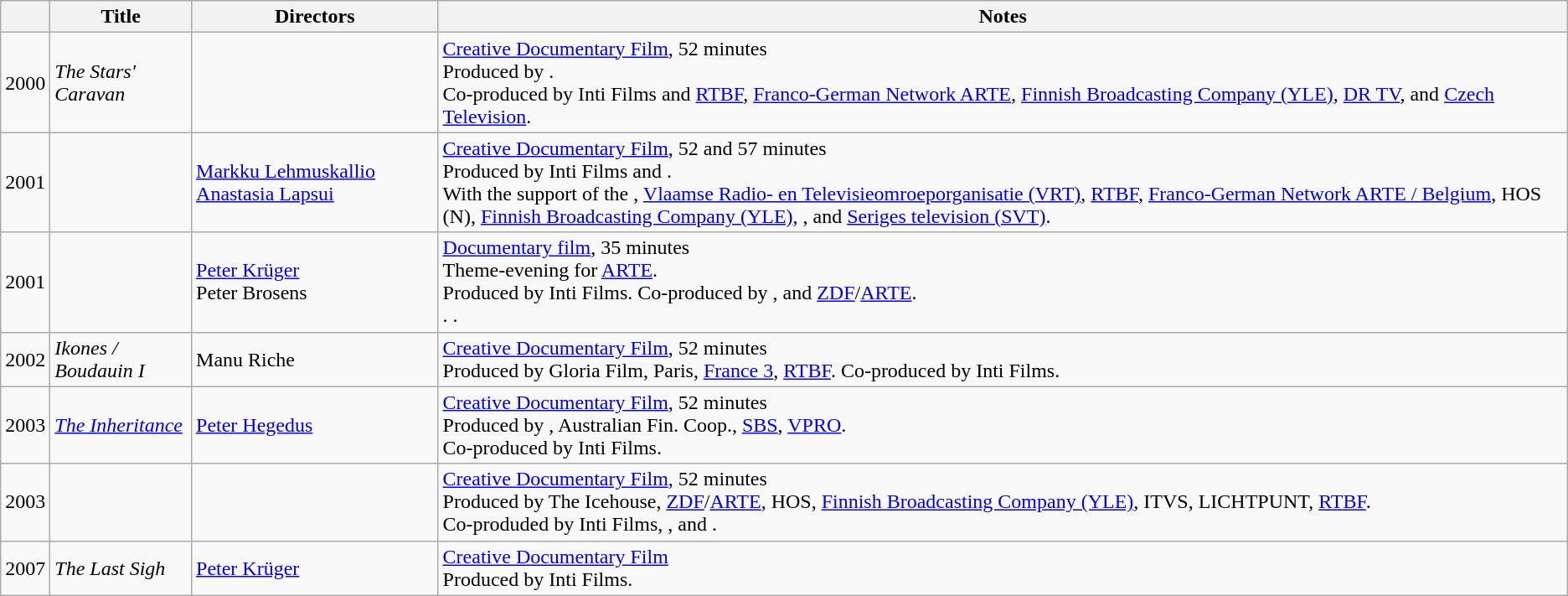<table class="wikitable sortable">
<tr>
<th></th>
<th>Title</th>
<th>Directors</th>
<th class="unsortable">Notes</th>
</tr>
<tr>
<td>2000</td>
<td><em>The Stars' Caravan</em></td>
<td></td>
<td><a href='#'>Creative Documentary Film</a>, 52 minutes<br>Produced by .<br>Co-produced by Inti Films and <a href='#'>RTBF</a>, <a href='#'>Franco-German Network ARTE</a>, <a href='#'>Finnish Broadcasting Company (YLE)</a>, <a href='#'>DR TV</a>, and <a href='#'>Czech Television</a>.</td>
</tr>
<tr>
<td>2001</td>
<td><em></em></td>
<td><a href='#'>Markku Lehmuskallio</a> <a href='#'>Anastasia Lapsui</a></td>
<td><a href='#'>Creative Documentary Film</a>, 52 and 57 minutes<br>Produced by Inti Films and .<br>With the support of the , <a href='#'>Vlaamse Radio- en Televisieomroeporganisatie (VRT)</a>, <a href='#'>RTBF</a>, <a href='#'>Franco-German Network ARTE / Belgium</a>, HOS (N), <a href='#'>Finnish Broadcasting Company (YLE)</a>,  , and <a href='#'>Seriges television (SVT)</a>.</td>
</tr>
<tr>
<td>2001</td>
<td><em></em></td>
<td><a href='#'>Peter Krüger</a><br>Peter Brosens</td>
<td><a href='#'>Documentary film</a>, 35 minutes<br>Theme-evening for <a href='#'>ARTE</a>.<br>Produced by Inti Films. Co-produced by , and <a href='#'>ZDF</a>/<a href='#'>ARTE</a>.<br>. .</td>
</tr>
<tr>
<td>2002</td>
<td><em>Ikones / Boudauin I</em></td>
<td>Manu Riche</td>
<td><a href='#'>Creative Documentary Film</a>, 52 minutes<br>Produced by Gloria Film, Paris, <a href='#'>France 3</a>, <a href='#'>RTBF</a>. Co-produced by Inti Films.</td>
</tr>
<tr>
<td>2003</td>
<td><em><a href='#'>The Inheritance</a></em></td>
<td><a href='#'>Peter Hegedus</a></td>
<td><a href='#'>Creative Documentary Film</a>, 52 minutes<br>Produced by , Australian Fin. Coop., <a href='#'>SBS</a>, <a href='#'>VPRO</a>.<br>Co-produced by Inti Films.</td>
</tr>
<tr>
<td>2003</td>
<td><em></em></td>
<td></td>
<td><a href='#'>Creative Documentary Film</a>, 52 minutes<br>Produced by The Icehouse, <a href='#'>ZDF</a>/<a href='#'>ARTE</a>, HOS, <a href='#'>Finnish Broadcasting Company (YLE)</a>, ITVS, LICHTPUNT, <a href='#'>RTBF</a>.<br>Co-produded by Inti Films, , and .</td>
</tr>
<tr>
<td>2007</td>
<td><em>The Last Sigh</em></td>
<td><a href='#'>Peter Krüger</a></td>
<td><a href='#'>Creative Documentary Film</a><br>Produced by Inti Films.</td>
</tr>
</table>
